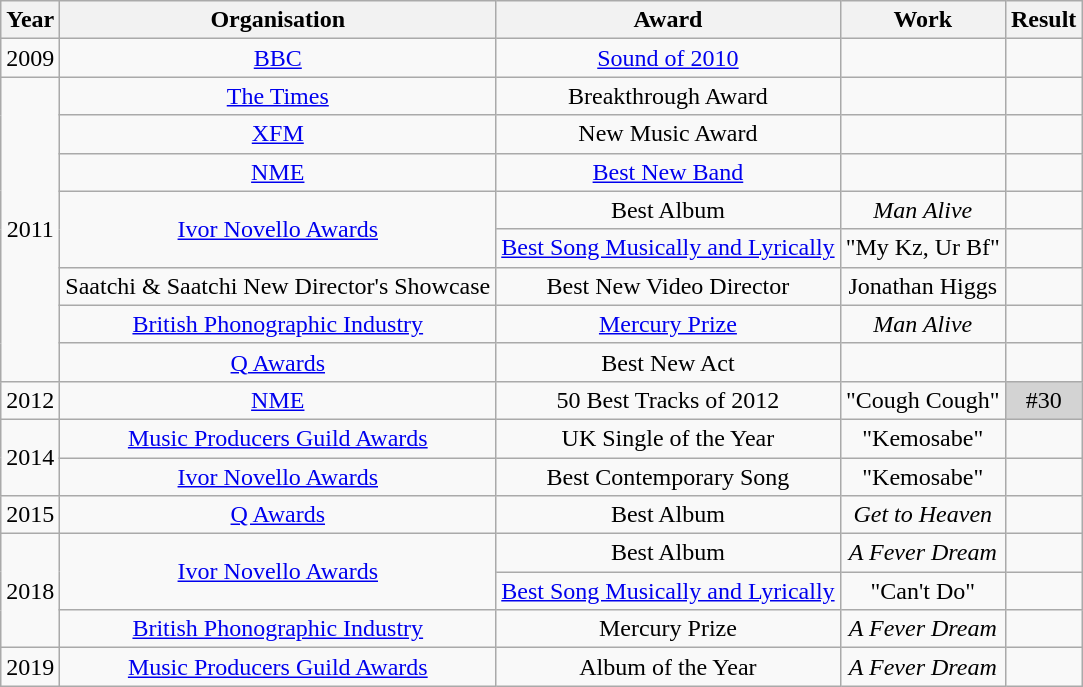<table class="wikitable" style="text-align:center;">
<tr>
<th scope="col">Year</th>
<th scope="col">Organisation</th>
<th scope="col">Award</th>
<th scope="col">Work</th>
<th scope="col">Result</th>
</tr>
<tr>
<td>2009</td>
<td><a href='#'>BBC</a></td>
<td><a href='#'>Sound of 2010</a></td>
<td></td>
<td></td>
</tr>
<tr>
<td rowspan="8">2011</td>
<td><a href='#'>The Times</a></td>
<td>Breakthrough Award</td>
<td></td>
<td></td>
</tr>
<tr>
<td><a href='#'>XFM</a></td>
<td>New Music Award</td>
<td></td>
<td></td>
</tr>
<tr>
<td><a href='#'>NME</a></td>
<td><a href='#'>Best New Band</a></td>
<td></td>
<td></td>
</tr>
<tr>
<td rowspan="2"><a href='#'>Ivor Novello Awards</a></td>
<td>Best Album</td>
<td><em>Man Alive</em></td>
<td></td>
</tr>
<tr>
<td><a href='#'>Best Song Musically and Lyrically</a></td>
<td>"My Kz, Ur Bf"</td>
<td></td>
</tr>
<tr>
<td>Saatchi & Saatchi New Director's Showcase</td>
<td>Best New Video Director</td>
<td>Jonathan Higgs</td>
<td></td>
</tr>
<tr>
<td><a href='#'>British Phonographic Industry</a></td>
<td><a href='#'>Mercury Prize</a></td>
<td><em>Man Alive</em></td>
<td></td>
</tr>
<tr>
<td><a href='#'>Q Awards</a></td>
<td>Best New Act</td>
<td></td>
<td></td>
</tr>
<tr>
<td>2012</td>
<td><a href='#'>NME</a></td>
<td>50 Best Tracks of 2012</td>
<td>"Cough Cough"</td>
<td style="background:lightgrey">#30</td>
</tr>
<tr>
<td rowspan="2">2014</td>
<td><a href='#'>Music Producers Guild Awards</a></td>
<td>UK Single of the Year</td>
<td>"Kemosabe"</td>
<td></td>
</tr>
<tr>
<td><a href='#'>Ivor Novello Awards</a></td>
<td>Best Contemporary Song</td>
<td>"Kemosabe"</td>
<td></td>
</tr>
<tr>
<td>2015</td>
<td><a href='#'>Q Awards</a></td>
<td>Best Album</td>
<td><em>Get to Heaven</em></td>
<td></td>
</tr>
<tr>
<td rowspan="3">2018</td>
<td rowspan="2"><a href='#'>Ivor Novello Awards</a></td>
<td>Best Album</td>
<td><em>A Fever Dream</em></td>
<td></td>
</tr>
<tr>
<td><a href='#'>Best Song Musically and Lyrically</a></td>
<td>"Can't Do"</td>
<td></td>
</tr>
<tr>
<td><a href='#'>British Phonographic Industry</a></td>
<td>Mercury Prize</td>
<td><em>A Fever Dream</em></td>
<td></td>
</tr>
<tr>
<td rowspan="1">2019</td>
<td><a href='#'>Music Producers Guild Awards</a></td>
<td>Album of the Year</td>
<td><em>A Fever Dream</em></td>
<td></td>
</tr>
</table>
